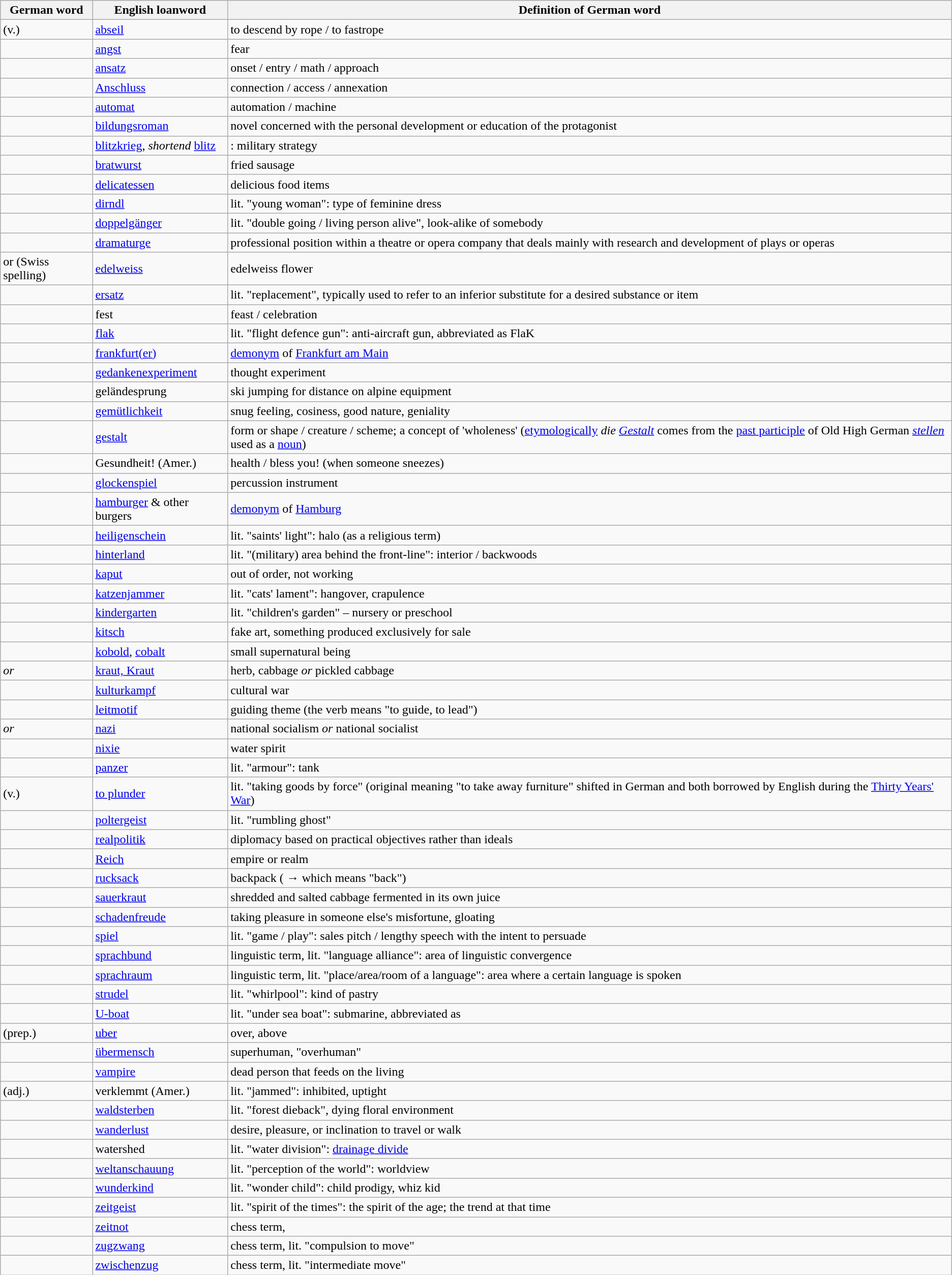<table class="wikitable sortable">
<tr style="background:#FFDEAD;">
<th>German word</th>
<th>English loanword</th>
<th>Definition of German word</th>
</tr>
<tr>
<td> (v.)</td>
<td><a href='#'>abseil</a></td>
<td>to descend by rope / to fastrope</td>
</tr>
<tr>
<td></td>
<td><a href='#'>angst</a></td>
<td>fear</td>
</tr>
<tr>
<td></td>
<td><a href='#'>ansatz</a></td>
<td>onset / entry / math / approach</td>
</tr>
<tr>
<td></td>
<td><a href='#'>Anschluss</a></td>
<td>connection / access / annexation</td>
</tr>
<tr>
<td></td>
<td><a href='#'>automat</a></td>
<td>automation / machine</td>
</tr>
<tr>
<td></td>
<td><a href='#'>bildungsroman</a></td>
<td>novel concerned with the personal development or education of the protagonist</td>
</tr>
<tr>
<td></td>
<td><a href='#'>blitzkrieg</a>, <em>shortend</em> <a href='#'>blitz</a></td>
<td>: military strategy</td>
</tr>
<tr>
<td></td>
<td><a href='#'>bratwurst</a></td>
<td>fried sausage</td>
</tr>
<tr>
<td></td>
<td><a href='#'>delicatessen</a></td>
<td>delicious food items</td>
</tr>
<tr>
<td></td>
<td><a href='#'>dirndl</a></td>
<td>lit. "young woman": type of feminine dress</td>
</tr>
<tr>
<td></td>
<td><a href='#'>doppelgänger</a></td>
<td>lit. "double going / living person alive", look-alike of somebody</td>
</tr>
<tr>
<td></td>
<td><a href='#'>dramaturge</a></td>
<td>professional position within a theatre or opera company that deals mainly with research and development of plays or operas</td>
</tr>
<tr>
<td> or  (Swiss spelling)</td>
<td><a href='#'>edelweiss</a></td>
<td>edelweiss flower</td>
</tr>
<tr>
<td></td>
<td><a href='#'>ersatz</a></td>
<td>lit. "replacement", typically used to refer to an inferior substitute for a desired substance or item</td>
</tr>
<tr>
<td></td>
<td>fest</td>
<td>feast / celebration</td>
</tr>
<tr>
<td></td>
<td><a href='#'>flak</a></td>
<td>lit. "flight defence gun": anti-aircraft gun, abbreviated as FlaK</td>
</tr>
<tr>
<td></td>
<td><a href='#'>frankfurt(er)</a></td>
<td><a href='#'>demonym</a> of <a href='#'>Frankfurt am Main</a></td>
</tr>
<tr>
<td></td>
<td><a href='#'>gedankenexperiment</a></td>
<td>thought experiment</td>
</tr>
<tr>
<td></td>
<td>geländesprung</td>
<td>ski jumping for distance on alpine equipment</td>
</tr>
<tr>
<td></td>
<td><a href='#'>gemütlichkeit</a></td>
<td>snug feeling, cosiness, good nature, geniality</td>
</tr>
<tr>
<td></td>
<td><a href='#'>gestalt</a></td>
<td>form or shape / creature / scheme; a concept of 'wholeness' (<a href='#'>etymologically</a> <em>die <a href='#'>Gestalt</a></em> comes from the <a href='#'>past participle</a> of Old High German <em><a href='#'>stellen</a></em> used as a <a href='#'>noun</a>)</td>
</tr>
<tr>
<td></td>
<td>Gesundheit! (Amer.)</td>
<td>health / bless you! (when someone sneezes)</td>
</tr>
<tr>
<td></td>
<td><a href='#'>glockenspiel</a></td>
<td>percussion instrument</td>
</tr>
<tr>
<td></td>
<td><a href='#'>hamburger</a> & other burgers</td>
<td><a href='#'>demonym</a> of <a href='#'>Hamburg</a></td>
</tr>
<tr>
<td></td>
<td><a href='#'>heiligenschein</a></td>
<td>lit. "saints' light": halo (as a religious term)</td>
</tr>
<tr>
<td></td>
<td><a href='#'>hinterland</a></td>
<td>lit. "(military) area behind the front-line": interior / backwoods</td>
</tr>
<tr>
<td></td>
<td><a href='#'>kaput</a></td>
<td>out of order, not working</td>
</tr>
<tr>
<td></td>
<td><a href='#'>katzenjammer</a></td>
<td>lit. "cats' lament": hangover, crapulence</td>
</tr>
<tr>
<td></td>
<td><a href='#'>kindergarten</a></td>
<td>lit. "children's garden" – nursery or preschool</td>
</tr>
<tr>
<td></td>
<td><a href='#'>kitsch</a></td>
<td>fake art, something produced exclusively for sale</td>
</tr>
<tr>
<td></td>
<td><a href='#'>kobold</a>, <a href='#'>cobalt</a></td>
<td>small supernatural being</td>
</tr>
<tr>
<td> <em>or</em> </td>
<td><a href='#'>kraut, Kraut</a></td>
<td>herb, cabbage <em>or</em> pickled cabbage</td>
</tr>
<tr>
<td></td>
<td><a href='#'>kulturkampf</a></td>
<td>cultural war</td>
</tr>
<tr>
<td></td>
<td><a href='#'>leitmotif</a></td>
<td>guiding theme (the verb  means "to guide, to lead")</td>
</tr>
<tr>
<td> <em>or</em> </td>
<td><a href='#'>nazi</a></td>
<td>national socialism <em>or</em> national socialist</td>
</tr>
<tr>
<td></td>
<td><a href='#'>nixie</a></td>
<td>water spirit</td>
</tr>
<tr>
<td></td>
<td><a href='#'>panzer</a></td>
<td>lit. "armour": tank</td>
</tr>
<tr>
<td> (v.)</td>
<td><a href='#'>to plunder</a></td>
<td>lit. "taking goods by force" (original meaning "to take away furniture" shifted in German and both borrowed by English during the <a href='#'>Thirty Years' War</a>)</td>
</tr>
<tr>
<td></td>
<td><a href='#'>poltergeist</a></td>
<td>lit. "rumbling ghost"</td>
</tr>
<tr>
<td></td>
<td><a href='#'>realpolitik</a></td>
<td>diplomacy based on practical objectives rather than ideals</td>
</tr>
<tr>
<td></td>
<td><a href='#'>Reich</a></td>
<td>empire or realm</td>
</tr>
<tr>
<td></td>
<td><a href='#'>rucksack</a></td>
<td>backpack ( →  which means "back")</td>
</tr>
<tr>
<td></td>
<td><a href='#'>sauerkraut</a></td>
<td>shredded and salted cabbage fermented in its own juice</td>
</tr>
<tr>
<td></td>
<td><a href='#'>schadenfreude</a></td>
<td>taking pleasure in someone else's misfortune, gloating</td>
</tr>
<tr>
<td></td>
<td><a href='#'>spiel</a></td>
<td>lit. "game / play": sales pitch / lengthy speech with the intent to persuade</td>
</tr>
<tr>
<td></td>
<td><a href='#'>sprachbund</a></td>
<td>linguistic term, lit. "language alliance": area of linguistic convergence</td>
</tr>
<tr>
<td></td>
<td><a href='#'>sprachraum</a></td>
<td>linguistic term, lit. "place/area/room of a language": area where a certain language is spoken</td>
</tr>
<tr>
<td></td>
<td><a href='#'>strudel</a></td>
<td>lit. "whirlpool": kind of pastry</td>
</tr>
<tr>
<td></td>
<td><a href='#'>U-boat</a></td>
<td>lit. "under sea boat": submarine, abbreviated as </td>
</tr>
<tr>
<td> (prep.)</td>
<td><a href='#'>uber</a></td>
<td>over, above</td>
</tr>
<tr>
<td></td>
<td><a href='#'>übermensch</a></td>
<td>superhuman, "overhuman"</td>
</tr>
<tr>
<td></td>
<td><a href='#'>vampire</a></td>
<td>dead person that feeds on the living</td>
</tr>
<tr>
<td> (adj.)</td>
<td>verklemmt (Amer.)</td>
<td>lit. "jammed": inhibited, uptight</td>
</tr>
<tr>
<td></td>
<td><a href='#'>waldsterben</a></td>
<td>lit. "forest dieback", dying floral environment</td>
</tr>
<tr>
<td></td>
<td><a href='#'>wanderlust</a></td>
<td>desire, pleasure, or inclination to travel or walk</td>
</tr>
<tr>
<td></td>
<td>watershed</td>
<td>lit. "water division": <a href='#'>drainage divide</a></td>
</tr>
<tr>
<td></td>
<td><a href='#'>weltanschauung</a></td>
<td>lit. "perception of the world": worldview</td>
</tr>
<tr>
<td></td>
<td><a href='#'>wunderkind</a></td>
<td>lit. "wonder child": child prodigy, whiz kid</td>
</tr>
<tr>
<td></td>
<td><a href='#'>zeitgeist</a></td>
<td>lit. "spirit of the times": the spirit of the age; the trend at that time</td>
</tr>
<tr>
<td></td>
<td><a href='#'>zeitnot</a></td>
<td>chess term, </td>
</tr>
<tr>
<td></td>
<td><a href='#'>zugzwang</a></td>
<td>chess term, lit. "compulsion to move"</td>
</tr>
<tr>
<td></td>
<td><a href='#'>zwischenzug</a></td>
<td>chess term, lit. "intermediate move"</td>
</tr>
</table>
